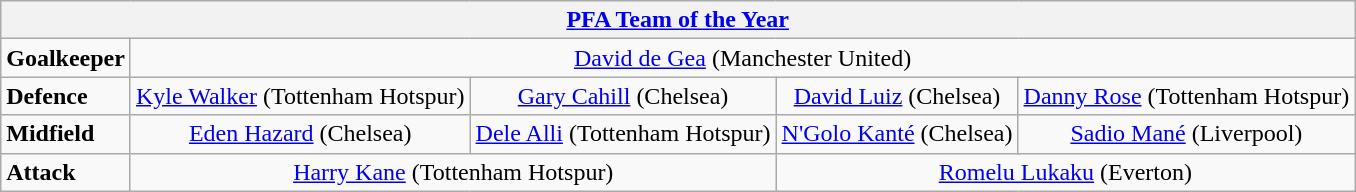<table class="wikitable">
<tr>
<th colspan="13"><a href='#'>PFA Team of the Year</a></th>
</tr>
<tr>
<td><strong>Goalkeeper</strong></td>
<td colspan="12" style="text-align:center;"> <a href='#'>David de Gea</a> (Manchester United)</td>
</tr>
<tr>
<td><strong>Defence</strong></td>
<td colspan="3" style="text-align:center;"> <a href='#'>Kyle Walker</a> (Tottenham Hotspur)</td>
<td colspan="3" style="text-align:center;"> <a href='#'>Gary Cahill</a> (Chelsea)</td>
<td colspan="3" style="text-align:center;"> <a href='#'>David Luiz</a> (Chelsea)</td>
<td colspan="3" style="text-align:center;"> <a href='#'>Danny Rose</a> (Tottenham Hotspur)</td>
</tr>
<tr>
<td><strong>Midfield</strong></td>
<td colspan="3" style="text-align:center;"> <a href='#'>Eden Hazard</a> (Chelsea)</td>
<td colspan="3" style="text-align:center;"> <a href='#'>Dele Alli</a> (Tottenham Hotspur)</td>
<td colspan="3" style="text-align:center;"> <a href='#'>N'Golo Kanté</a> (Chelsea)</td>
<td colspan="3" style="text-align:center;"> <a href='#'>Sadio Mané</a> (Liverpool)</td>
</tr>
<tr>
<td><strong>Attack</strong></td>
<td colspan="6" style="text-align:center;"> <a href='#'>Harry Kane</a> (Tottenham Hotspur)</td>
<td colspan="6" style="text-align:center;"> <a href='#'>Romelu Lukaku</a> (Everton)</td>
</tr>
</table>
